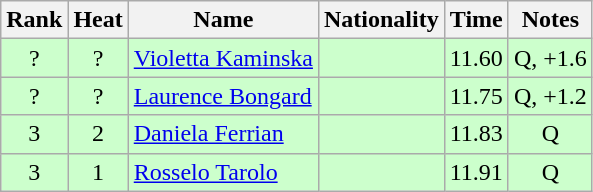<table class="wikitable sortable" style="text-align:center">
<tr>
<th>Rank</th>
<th>Heat</th>
<th>Name</th>
<th>Nationality</th>
<th>Time</th>
<th>Notes</th>
</tr>
<tr bgcolor=ccffcc>
<td>?</td>
<td>?</td>
<td align=left><a href='#'>Violetta Kaminska</a></td>
<td align=left></td>
<td>11.60</td>
<td>Q, +1.6</td>
</tr>
<tr bgcolor=ccffcc>
<td>?</td>
<td>?</td>
<td align=left><a href='#'>Laurence Bongard</a></td>
<td align=left></td>
<td>11.75</td>
<td>Q, +1.2</td>
</tr>
<tr bgcolor=ccffcc>
<td>3</td>
<td>2</td>
<td align=left><a href='#'>Daniela Ferrian</a></td>
<td align=left></td>
<td>11.83</td>
<td>Q</td>
</tr>
<tr bgcolor=ccffcc>
<td>3</td>
<td>1</td>
<td align=left><a href='#'>Rosselo Tarolo</a></td>
<td align=left></td>
<td>11.91</td>
<td>Q</td>
</tr>
</table>
